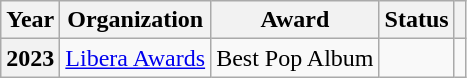<table class="wikitable plainrowheaders">
<tr>
<th scope="col">Year</th>
<th scope="col">Organization</th>
<th scope="col">Award</th>
<th scope="col">Status</th>
<th scope="col"></th>
</tr>
<tr>
<th scope="row">2023</th>
<td><a href='#'>Libera Awards</a></td>
<td>Best Pop Album</td>
<td></td>
<td></td>
</tr>
</table>
